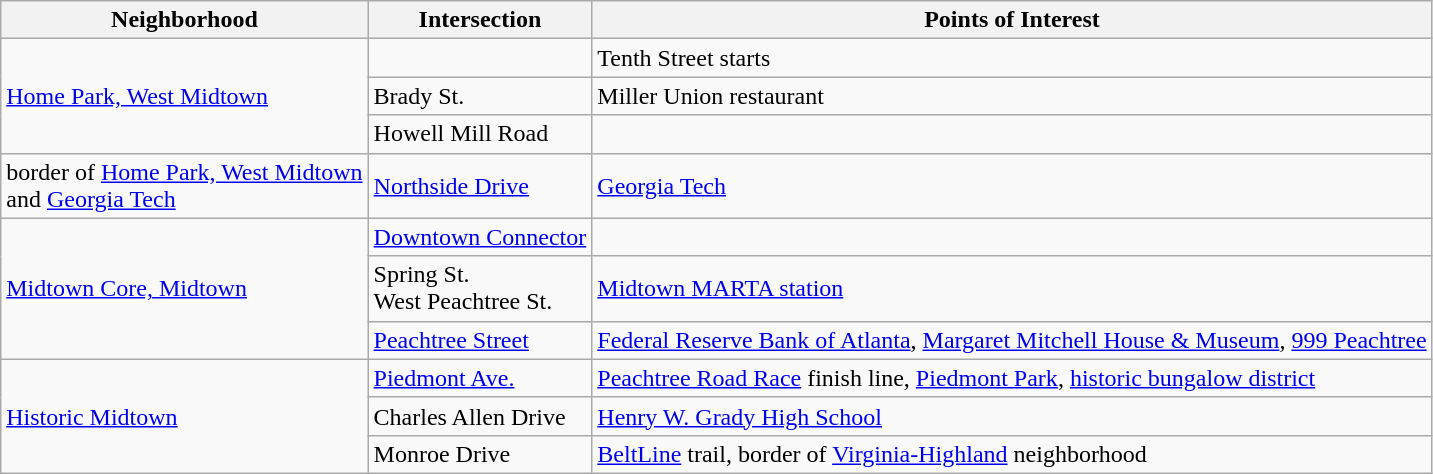<table border="1" class="wikitable">
<tr>
<th>Neighborhood</th>
<th>Intersection</th>
<th>Points of Interest</th>
</tr>
<tr>
<td rowspan= "3"><a href='#'>Home Park, West Midtown</a></td>
<td></td>
<td>Tenth Street starts</td>
</tr>
<tr>
<td>Brady St.</td>
<td>Miller Union restaurant</td>
</tr>
<tr>
<td>Howell Mill Road</td>
<td></td>
</tr>
<tr>
<td>border of <a href='#'>Home Park, West Midtown</a><br>and <a href='#'>Georgia Tech</a></td>
<td><a href='#'>Northside Drive</a></td>
<td><a href='#'>Georgia Tech</a></td>
</tr>
<tr>
<td rowspan= "3"><a href='#'>Midtown Core, Midtown</a></td>
<td><a href='#'>Downtown Connector</a></td>
<td></td>
</tr>
<tr>
<td>Spring St.<br>West Peachtree St.</td>
<td><a href='#'>Midtown MARTA station</a></td>
</tr>
<tr>
<td><a href='#'>Peachtree Street</a></td>
<td><a href='#'>Federal Reserve Bank of Atlanta</a>, <a href='#'>Margaret Mitchell House & Museum</a>, <a href='#'>999 Peachtree</a></td>
</tr>
<tr>
<td rowspan= "3"><a href='#'>Historic Midtown</a></td>
<td><a href='#'>Piedmont Ave.</a></td>
<td><a href='#'>Peachtree Road Race</a> finish line, <a href='#'>Piedmont Park</a>, <a href='#'>historic bungalow district</a></td>
</tr>
<tr>
<td>Charles Allen Drive</td>
<td><a href='#'>Henry W. Grady High School</a></td>
</tr>
<tr>
<td>Monroe Drive</td>
<td><a href='#'>BeltLine</a> trail, border of <a href='#'>Virginia-Highland</a> neighborhood</td>
</tr>
</table>
